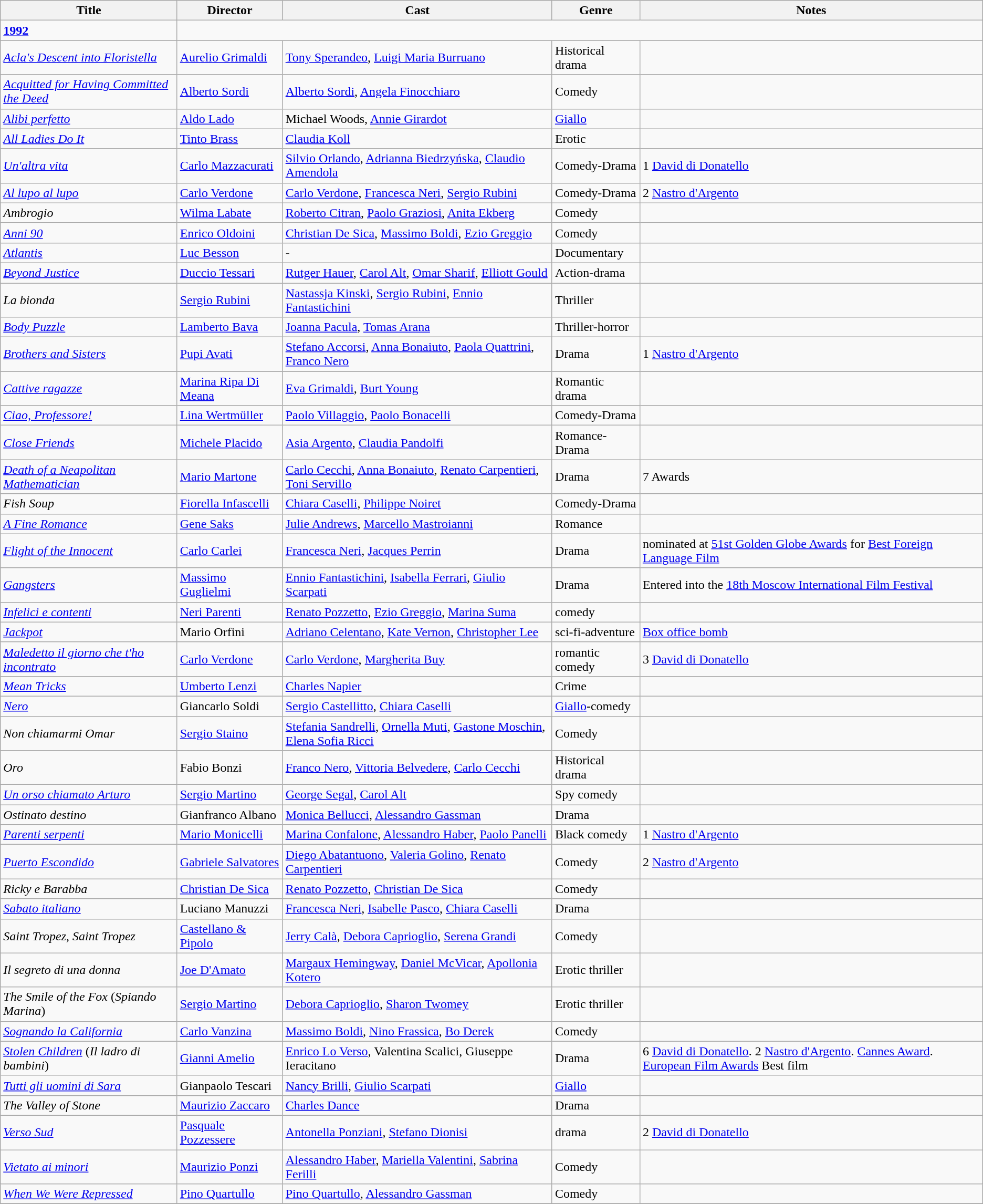<table class="wikitable">
<tr>
<th>Title</th>
<th>Director</th>
<th>Cast</th>
<th>Genre</th>
<th>Notes</th>
</tr>
<tr>
<td><strong><a href='#'>1992</a></strong></td>
</tr>
<tr>
<td><em><a href='#'>Acla's Descent into Floristella</a></em></td>
<td><a href='#'>Aurelio Grimaldi</a></td>
<td><a href='#'>Tony Sperandeo</a>, <a href='#'>Luigi Maria Burruano</a></td>
<td>Historical drama</td>
<td></td>
</tr>
<tr>
<td><em><a href='#'>Acquitted for Having Committed the Deed</a></em></td>
<td><a href='#'>Alberto Sordi</a></td>
<td><a href='#'>Alberto Sordi</a>, <a href='#'>Angela Finocchiaro</a></td>
<td>Comedy</td>
<td></td>
</tr>
<tr>
<td><em><a href='#'>Alibi perfetto </a></em></td>
<td><a href='#'>Aldo Lado</a></td>
<td>Michael Woods, <a href='#'>Annie Girardot</a></td>
<td><a href='#'>Giallo</a></td>
<td></td>
</tr>
<tr>
<td><em><a href='#'>All Ladies Do It</a></em></td>
<td><a href='#'>Tinto Brass</a></td>
<td><a href='#'>Claudia Koll</a></td>
<td>Erotic</td>
<td></td>
</tr>
<tr>
<td><em><a href='#'>Un'altra vita</a></em></td>
<td><a href='#'>Carlo Mazzacurati</a></td>
<td><a href='#'>Silvio Orlando</a>, <a href='#'>Adrianna Biedrzyńska</a>, <a href='#'>Claudio Amendola</a></td>
<td>Comedy-Drama</td>
<td>1 <a href='#'>David di Donatello</a></td>
</tr>
<tr>
<td><em><a href='#'>Al lupo al lupo</a></em></td>
<td><a href='#'>Carlo Verdone</a></td>
<td><a href='#'>Carlo Verdone</a>, <a href='#'>Francesca Neri</a>, <a href='#'>Sergio Rubini</a></td>
<td>Comedy-Drama</td>
<td>2 <a href='#'>Nastro d'Argento</a></td>
</tr>
<tr>
<td><em>Ambrogio</em></td>
<td><a href='#'>Wilma Labate</a></td>
<td><a href='#'>Roberto Citran</a>, <a href='#'>Paolo Graziosi</a>, <a href='#'>Anita Ekberg</a></td>
<td>Comedy</td>
<td></td>
</tr>
<tr>
<td><em><a href='#'>Anni 90</a></em></td>
<td><a href='#'>Enrico Oldoini</a></td>
<td><a href='#'>Christian De Sica</a>, <a href='#'>Massimo Boldi</a>, <a href='#'>Ezio Greggio</a></td>
<td>Comedy</td>
<td></td>
</tr>
<tr>
<td><em><a href='#'>Atlantis</a></em></td>
<td><a href='#'>Luc Besson</a></td>
<td>-</td>
<td>Documentary</td>
<td></td>
</tr>
<tr>
<td><em><a href='#'>Beyond Justice</a></em></td>
<td><a href='#'>Duccio Tessari</a></td>
<td><a href='#'>Rutger Hauer</a>, <a href='#'>Carol Alt</a>, <a href='#'>Omar Sharif</a>, <a href='#'>Elliott Gould</a></td>
<td>Action-drama</td>
<td></td>
</tr>
<tr>
<td><em>La bionda </em></td>
<td><a href='#'>Sergio Rubini</a></td>
<td><a href='#'>Nastassja Kinski</a>, <a href='#'>Sergio Rubini</a>, <a href='#'>Ennio Fantastichini</a></td>
<td>Thriller</td>
<td></td>
</tr>
<tr>
<td><em><a href='#'>Body Puzzle</a></em></td>
<td><a href='#'>Lamberto Bava</a></td>
<td><a href='#'>Joanna Pacula</a>, <a href='#'>Tomas Arana</a></td>
<td>Thriller-horror</td>
<td></td>
</tr>
<tr>
<td><em><a href='#'>Brothers and Sisters</a></em></td>
<td><a href='#'>Pupi Avati</a></td>
<td><a href='#'>Stefano Accorsi</a>, <a href='#'>Anna Bonaiuto</a>, <a href='#'>Paola Quattrini</a>, <a href='#'>Franco Nero</a></td>
<td>Drama</td>
<td>1 <a href='#'>Nastro d'Argento</a></td>
</tr>
<tr>
<td><em><a href='#'>Cattive ragazze</a></em></td>
<td><a href='#'>Marina Ripa Di Meana</a></td>
<td><a href='#'>Eva Grimaldi</a>, <a href='#'>Burt Young</a></td>
<td>Romantic drama</td>
<td></td>
</tr>
<tr>
<td><em><a href='#'>Ciao, Professore!</a></em></td>
<td><a href='#'>Lina Wertmüller</a></td>
<td><a href='#'>Paolo Villaggio</a>, <a href='#'>Paolo Bonacelli</a></td>
<td>Comedy-Drama</td>
<td></td>
</tr>
<tr>
<td><em><a href='#'>Close Friends</a></em></td>
<td><a href='#'>Michele Placido</a></td>
<td><a href='#'>Asia Argento</a>, <a href='#'>Claudia Pandolfi</a></td>
<td>Romance-Drama</td>
<td></td>
</tr>
<tr>
<td><em><a href='#'>Death of a Neapolitan Mathematician</a></em></td>
<td><a href='#'>Mario Martone</a></td>
<td><a href='#'>Carlo Cecchi</a>, <a href='#'>Anna Bonaiuto</a>, <a href='#'>Renato Carpentieri</a>, <a href='#'>Toni Servillo</a></td>
<td>Drama</td>
<td>7 Awards</td>
</tr>
<tr>
<td><em>Fish Soup</em></td>
<td><a href='#'>Fiorella Infascelli</a></td>
<td><a href='#'>Chiara Caselli</a>, <a href='#'>Philippe Noiret</a></td>
<td>Comedy-Drama</td>
<td></td>
</tr>
<tr>
<td><em><a href='#'>A Fine Romance</a></em></td>
<td><a href='#'>Gene Saks</a></td>
<td><a href='#'>Julie Andrews</a>, <a href='#'>Marcello Mastroianni</a></td>
<td>Romance</td>
<td></td>
</tr>
<tr>
<td><em><a href='#'>Flight of the Innocent</a></em></td>
<td><a href='#'>Carlo Carlei</a></td>
<td><a href='#'>Francesca Neri</a>, <a href='#'>Jacques Perrin</a></td>
<td>Drama</td>
<td>nominated at <a href='#'>51st Golden Globe Awards</a> for <a href='#'>Best Foreign Language Film</a></td>
</tr>
<tr>
<td><em><a href='#'>Gangsters</a></em></td>
<td><a href='#'>Massimo Guglielmi</a></td>
<td><a href='#'>Ennio Fantastichini</a>, <a href='#'>Isabella Ferrari</a>, <a href='#'>Giulio Scarpati</a></td>
<td>Drama</td>
<td>Entered into the <a href='#'>18th Moscow International Film Festival</a></td>
</tr>
<tr>
<td><em><a href='#'>Infelici e contenti</a></em></td>
<td><a href='#'>Neri Parenti</a></td>
<td><a href='#'>Renato Pozzetto</a>, <a href='#'>Ezio Greggio</a>, <a href='#'>Marina Suma</a></td>
<td>comedy</td>
<td></td>
</tr>
<tr>
<td><em><a href='#'>Jackpot</a></em></td>
<td>Mario Orfini</td>
<td><a href='#'>Adriano Celentano</a>, <a href='#'>Kate Vernon</a>, <a href='#'>Christopher Lee</a></td>
<td>sci-fi-adventure</td>
<td><a href='#'>Box office bomb</a></td>
</tr>
<tr>
<td><em><a href='#'>Maledetto il giorno che t'ho incontrato</a></em></td>
<td><a href='#'>Carlo Verdone</a></td>
<td><a href='#'>Carlo Verdone</a>, <a href='#'>Margherita Buy</a></td>
<td>romantic comedy</td>
<td>3 <a href='#'>David di Donatello</a></td>
</tr>
<tr>
<td><em><a href='#'>Mean Tricks</a></em></td>
<td><a href='#'>Umberto Lenzi</a></td>
<td><a href='#'>Charles Napier</a></td>
<td>Crime</td>
<td></td>
</tr>
<tr>
<td><em><a href='#'>Nero</a></em></td>
<td>Giancarlo Soldi</td>
<td><a href='#'>Sergio Castellitto</a>, <a href='#'>Chiara Caselli</a></td>
<td><a href='#'>Giallo</a>-comedy</td>
<td></td>
</tr>
<tr>
<td><em>Non chiamarmi Omar</em></td>
<td><a href='#'>Sergio Staino</a></td>
<td><a href='#'>Stefania Sandrelli</a>, <a href='#'>Ornella Muti</a>, <a href='#'>Gastone Moschin</a>, <a href='#'>Elena Sofia Ricci</a></td>
<td>Comedy</td>
<td></td>
</tr>
<tr>
<td><em>Oro</em></td>
<td>Fabio Bonzi</td>
<td><a href='#'>Franco Nero</a>, <a href='#'>Vittoria Belvedere</a>, <a href='#'>Carlo Cecchi</a></td>
<td>Historical drama</td>
<td></td>
</tr>
<tr>
<td><em><a href='#'>Un orso chiamato Arturo</a></em></td>
<td><a href='#'>Sergio Martino</a></td>
<td><a href='#'>George Segal</a>, <a href='#'>Carol Alt</a></td>
<td>Spy comedy</td>
<td></td>
</tr>
<tr>
<td><em>Ostinato destino </em></td>
<td>Gianfranco Albano</td>
<td><a href='#'>Monica Bellucci</a>, <a href='#'>Alessandro Gassman</a></td>
<td>Drama</td>
<td></td>
</tr>
<tr>
<td><em><a href='#'>Parenti serpenti</a></em></td>
<td><a href='#'>Mario Monicelli</a></td>
<td><a href='#'>Marina Confalone</a>, <a href='#'>Alessandro Haber</a>, <a href='#'>Paolo Panelli</a></td>
<td>Black comedy</td>
<td>1 <a href='#'>Nastro d'Argento</a></td>
</tr>
<tr>
<td><em><a href='#'>Puerto Escondido</a></em></td>
<td><a href='#'>Gabriele Salvatores</a></td>
<td><a href='#'>Diego Abatantuono</a>, <a href='#'>Valeria Golino</a>, <a href='#'>Renato Carpentieri</a></td>
<td>Comedy</td>
<td>2 <a href='#'>Nastro d'Argento</a></td>
</tr>
<tr>
<td><em>Ricky e Barabba</em></td>
<td><a href='#'>Christian De Sica</a></td>
<td><a href='#'>Renato Pozzetto</a>, <a href='#'>Christian De Sica</a></td>
<td>Comedy</td>
<td></td>
</tr>
<tr>
<td><em><a href='#'>Sabato italiano</a></em></td>
<td>Luciano Manuzzi</td>
<td><a href='#'>Francesca Neri</a>, <a href='#'>Isabelle Pasco</a>, <a href='#'>Chiara Caselli</a></td>
<td>Drama</td>
<td></td>
</tr>
<tr>
<td><em>Saint Tropez, Saint Tropez</em></td>
<td><a href='#'>Castellano & Pipolo</a></td>
<td><a href='#'>Jerry Calà</a>, <a href='#'>Debora Caprioglio</a>, <a href='#'>Serena Grandi</a></td>
<td>Comedy</td>
<td></td>
</tr>
<tr>
<td><em>Il segreto di una donna</em></td>
<td><a href='#'>Joe D'Amato</a></td>
<td><a href='#'>Margaux Hemingway</a>, <a href='#'>Daniel McVicar</a>, <a href='#'>Apollonia Kotero</a></td>
<td>Erotic thriller</td>
<td></td>
</tr>
<tr>
<td><em>The Smile of the Fox</em> (<em>Spiando Marina</em>)</td>
<td><a href='#'>Sergio Martino</a></td>
<td><a href='#'>Debora Caprioglio</a>, <a href='#'>Sharon Twomey</a></td>
<td>Erotic thriller</td>
<td></td>
</tr>
<tr>
<td><em><a href='#'>Sognando la California</a></em></td>
<td><a href='#'>Carlo Vanzina</a></td>
<td><a href='#'>Massimo Boldi</a>, <a href='#'>Nino Frassica</a>, <a href='#'>Bo Derek</a></td>
<td>Comedy</td>
<td></td>
</tr>
<tr>
<td><em><a href='#'>Stolen Children</a></em> (<em>Il ladro di bambini</em>)</td>
<td><a href='#'>Gianni Amelio</a></td>
<td><a href='#'>Enrico Lo Verso</a>, Valentina Scalici, Giuseppe Ieracitano</td>
<td>Drama</td>
<td>6 <a href='#'>David di Donatello</a>. 2 <a href='#'>Nastro d'Argento</a>. <a href='#'>Cannes Award</a>.  <a href='#'>European Film Awards</a> Best film</td>
</tr>
<tr>
<td><em><a href='#'>Tutti gli uomini di Sara</a></em></td>
<td>Gianpaolo Tescari</td>
<td><a href='#'>Nancy Brilli</a>, <a href='#'>Giulio Scarpati</a></td>
<td><a href='#'>Giallo</a></td>
<td></td>
</tr>
<tr>
<td><em>The Valley of Stone</em></td>
<td><a href='#'>Maurizio Zaccaro</a></td>
<td><a href='#'>Charles Dance</a></td>
<td>Drama</td>
<td></td>
</tr>
<tr>
<td><em><a href='#'>Verso Sud</a></em></td>
<td><a href='#'>Pasquale Pozzessere</a></td>
<td><a href='#'>Antonella Ponziani</a>, <a href='#'>Stefano Dionisi</a></td>
<td>drama</td>
<td>2 <a href='#'>David di Donatello</a></td>
</tr>
<tr>
<td><em><a href='#'>Vietato ai minori</a></em></td>
<td><a href='#'>Maurizio Ponzi</a></td>
<td><a href='#'>Alessandro Haber</a>, <a href='#'>Mariella Valentini</a>, <a href='#'>Sabrina Ferilli</a></td>
<td>Comedy</td>
<td></td>
</tr>
<tr>
<td><em><a href='#'>When We Were Repressed</a></em></td>
<td><a href='#'>Pino Quartullo</a></td>
<td><a href='#'>Pino Quartullo</a>, <a href='#'>Alessandro Gassman</a></td>
<td>Comedy</td>
<td></td>
</tr>
<tr>
</tr>
</table>
